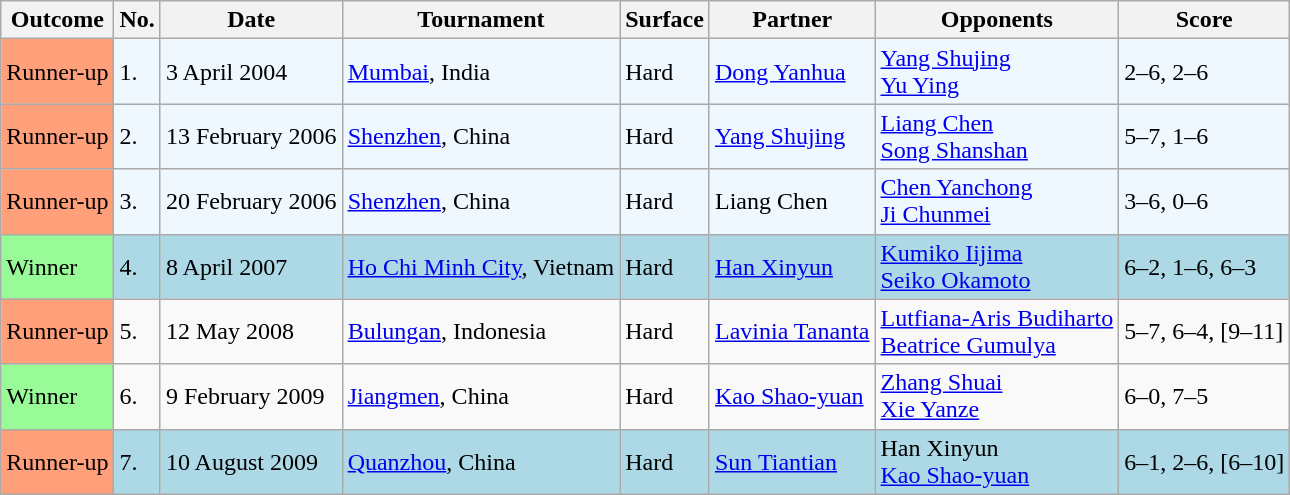<table class="sortable wikitable">
<tr>
<th>Outcome</th>
<th>No.</th>
<th>Date</th>
<th>Tournament</th>
<th>Surface</th>
<th>Partner</th>
<th>Opponents</th>
<th class="unsortable">Score</th>
</tr>
<tr bgcolor="#f0f8ff">
<td bgcolor="FFA07A">Runner-up</td>
<td>1.</td>
<td>3 April 2004</td>
<td><a href='#'>Mumbai</a>, India</td>
<td>Hard</td>
<td> <a href='#'>Dong Yanhua</a></td>
<td> <a href='#'>Yang Shujing</a><br> <a href='#'>Yu Ying</a></td>
<td>2–6, 2–6</td>
</tr>
<tr bgcolor="#f0f8ff">
<td bgcolor="FFA07A">Runner-up</td>
<td>2.</td>
<td>13 February 2006</td>
<td><a href='#'>Shenzhen</a>, China</td>
<td>Hard</td>
<td> <a href='#'>Yang Shujing</a></td>
<td> <a href='#'>Liang Chen</a><br> <a href='#'>Song Shanshan</a></td>
<td>5–7, 1–6</td>
</tr>
<tr bgcolor="#f0f8ff">
<td bgcolor="FFA07A">Runner-up</td>
<td>3.</td>
<td>20 February 2006</td>
<td><a href='#'>Shenzhen</a>, China</td>
<td>Hard</td>
<td> Liang Chen</td>
<td> <a href='#'>Chen Yanchong</a><br> <a href='#'>Ji Chunmei</a></td>
<td>3–6, 0–6</td>
</tr>
<tr style="background:lightblue;">
<td style="background:#98fb98;">Winner</td>
<td>4.</td>
<td>8 April 2007</td>
<td><a href='#'>Ho Chi Minh City</a>, Vietnam</td>
<td>Hard</td>
<td> <a href='#'>Han Xinyun</a></td>
<td> <a href='#'>Kumiko Iijima</a><br> <a href='#'>Seiko Okamoto</a></td>
<td>6–2, 1–6, 6–3</td>
</tr>
<tr>
<td bgcolor="FFA07A">Runner-up</td>
<td>5.</td>
<td>12 May 2008</td>
<td><a href='#'>Bulungan</a>, Indonesia</td>
<td>Hard</td>
<td> <a href='#'>Lavinia Tananta</a></td>
<td> <a href='#'>Lutfiana-Aris Budiharto</a><br> <a href='#'>Beatrice Gumulya</a></td>
<td>5–7, 6–4, [9–11]</td>
</tr>
<tr>
<td style="background:#98fb98;">Winner</td>
<td>6.</td>
<td>9 February 2009</td>
<td><a href='#'>Jiangmen</a>, China</td>
<td>Hard</td>
<td> <a href='#'>Kao Shao-yuan</a></td>
<td> <a href='#'>Zhang Shuai</a><br> <a href='#'>Xie Yanze</a></td>
<td>6–0, 7–5</td>
</tr>
<tr style="background:lightblue;">
<td bgcolor="FFA07A">Runner-up</td>
<td>7.</td>
<td>10 August 2009</td>
<td><a href='#'>Quanzhou</a>, China</td>
<td>Hard</td>
<td> <a href='#'>Sun Tiantian</a></td>
<td> Han Xinyun<br> <a href='#'>Kao Shao-yuan</a></td>
<td>6–1, 2–6, [6–10]</td>
</tr>
</table>
